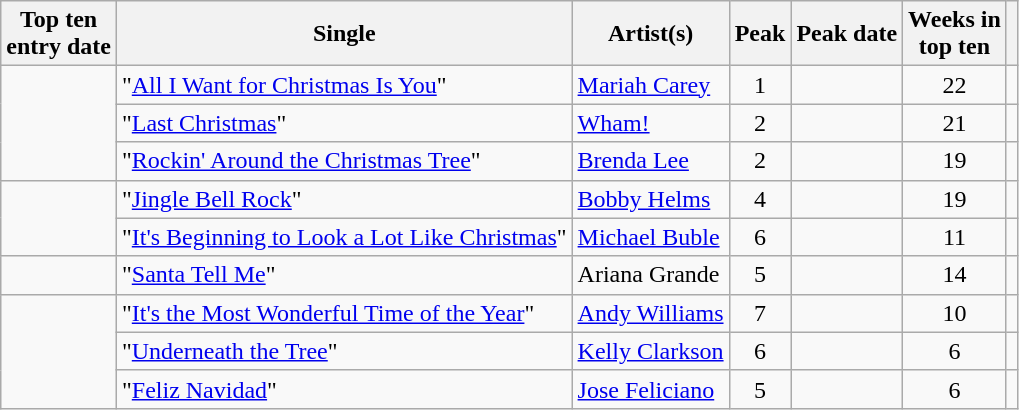<table class="wikitable sortable">
<tr>
<th>Top ten<br>entry date</th>
<th>Single</th>
<th>Artist(s)</th>
<th data-sort-type="number">Peak</th>
<th>Peak date</th>
<th data-sort-type="number">Weeks in<br>top ten</th>
<th></th>
</tr>
<tr>
<td rowspan=3></td>
<td>"<a href='#'>All I Want for Christmas Is You</a>"</td>
<td><a href='#'>Mariah Carey</a></td>
<td style="text-align:center;">1</td>
<td></td>
<td style="text-align:center;">22</td>
<td style="text-align:center;"></td>
</tr>
<tr>
<td>"<a href='#'>Last Christmas</a>"</td>
<td><a href='#'>Wham!</a></td>
<td style="text-align:center;">2</td>
<td></td>
<td style="text-align:center;">21</td>
<td style="text-align:center;"></td>
</tr>
<tr>
<td>"<a href='#'>Rockin' Around the Christmas Tree</a>"</td>
<td><a href='#'>Brenda Lee</a></td>
<td style="text-align:center;">2</td>
<td></td>
<td style="text-align:center;">19</td>
<td style="text-align:center;"></td>
</tr>
<tr>
<td rowspan=2></td>
<td>"<a href='#'>Jingle Bell Rock</a>"</td>
<td><a href='#'>Bobby Helms</a></td>
<td style="text-align:center;">4</td>
<td></td>
<td style="text-align:center;">19</td>
<td style="text-align:center;"></td>
</tr>
<tr>
<td>"<a href='#'>It's Beginning to Look a Lot Like Christmas</a>"</td>
<td><a href='#'>Michael Buble</a></td>
<td style="text-align:center;">6</td>
<td></td>
<td style="text-align:center;">11</td>
<td style="text-align:center;"></td>
</tr>
<tr>
<td></td>
<td>"<a href='#'>Santa Tell Me</a>"</td>
<td>Ariana Grande</td>
<td style="text-align:center;">5</td>
<td></td>
<td style="text-align:center;">14</td>
<td style="text-align:center;"></td>
</tr>
<tr>
<td rowspan=3></td>
<td>"<a href='#'>It's the Most Wonderful Time of the Year</a>"</td>
<td><a href='#'>Andy Williams</a></td>
<td style="text-align:center;">7</td>
<td></td>
<td style="text-align:center;">10</td>
<td style="text-align:center;"></td>
</tr>
<tr>
<td>"<a href='#'>Underneath the Tree</a>"</td>
<td><a href='#'>Kelly Clarkson</a></td>
<td style="text-align:center;">6</td>
<td></td>
<td style="text-align:center;">6</td>
<td style="text-align:center;"></td>
</tr>
<tr>
<td>"<a href='#'>Feliz Navidad</a>"</td>
<td><a href='#'>Jose Feliciano</a></td>
<td style="text-align:center;">5</td>
<td></td>
<td style="text-align:center;">6</td>
<td style="text-align:center;"></td>
</tr>
</table>
